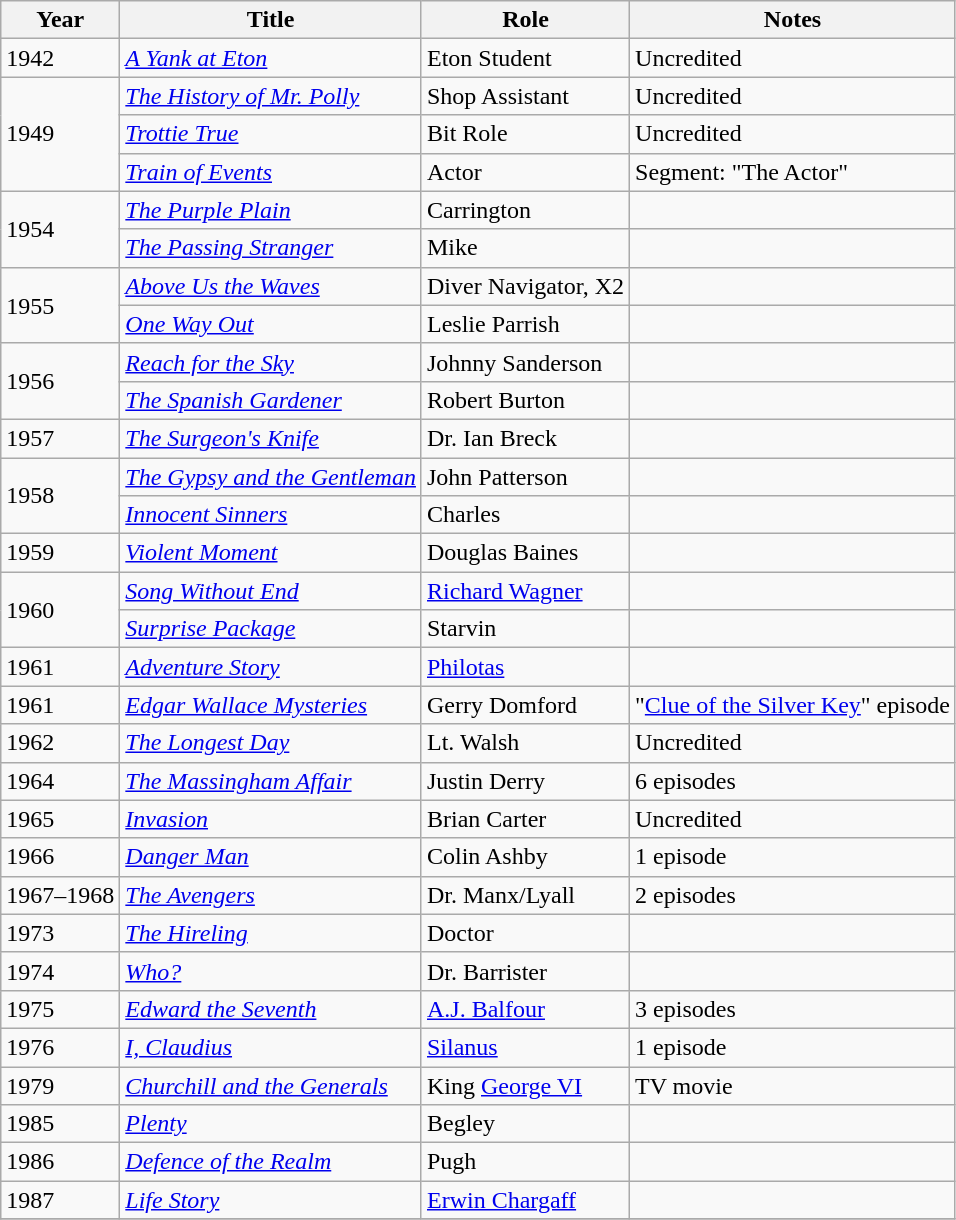<table class="wikitable">
<tr>
<th>Year</th>
<th>Title</th>
<th>Role</th>
<th>Notes</th>
</tr>
<tr>
<td>1942</td>
<td><em><a href='#'>A Yank at Eton</a></em></td>
<td>Eton Student</td>
<td>Uncredited</td>
</tr>
<tr>
<td rowspan=3>1949</td>
<td><em><a href='#'>The History of Mr. Polly</a></em></td>
<td>Shop Assistant</td>
<td>Uncredited</td>
</tr>
<tr>
<td><em><a href='#'>Trottie True</a></em></td>
<td>Bit Role</td>
<td>Uncredited</td>
</tr>
<tr>
<td><em><a href='#'>Train of Events</a></em></td>
<td>Actor</td>
<td>Segment: "The Actor"</td>
</tr>
<tr>
<td rowspan=2>1954</td>
<td><em><a href='#'>The Purple Plain</a></em></td>
<td>Carrington</td>
<td></td>
</tr>
<tr>
<td><em><a href='#'>The Passing Stranger</a></em></td>
<td>Mike</td>
<td></td>
</tr>
<tr>
<td rowspan=2>1955</td>
<td><em><a href='#'>Above Us the Waves</a></em></td>
<td>Diver Navigator, X2</td>
<td></td>
</tr>
<tr>
<td><em><a href='#'>One Way Out</a></em></td>
<td>Leslie Parrish</td>
<td></td>
</tr>
<tr>
<td rowspan=2>1956</td>
<td><em><a href='#'>Reach for the Sky</a></em></td>
<td>Johnny Sanderson</td>
<td></td>
</tr>
<tr>
<td><em><a href='#'>The Spanish Gardener</a></em></td>
<td>Robert Burton</td>
<td></td>
</tr>
<tr>
<td>1957</td>
<td><em><a href='#'>The Surgeon's Knife</a></em></td>
<td>Dr. Ian Breck</td>
<td></td>
</tr>
<tr>
<td rowspan=2>1958</td>
<td><em><a href='#'>The Gypsy and the Gentleman</a></em></td>
<td>John Patterson</td>
<td></td>
</tr>
<tr>
<td><em><a href='#'>Innocent Sinners</a></em></td>
<td>Charles</td>
<td></td>
</tr>
<tr>
<td>1959</td>
<td><em><a href='#'>Violent Moment</a></em></td>
<td>Douglas Baines</td>
<td></td>
</tr>
<tr>
<td rowspan=2>1960</td>
<td><em><a href='#'>Song Without End</a></em></td>
<td><a href='#'>Richard Wagner</a></td>
<td></td>
</tr>
<tr>
<td><em><a href='#'>Surprise Package</a></em></td>
<td>Starvin</td>
<td></td>
</tr>
<tr>
<td>1961</td>
<td><em><a href='#'>Adventure Story</a></em></td>
<td><a href='#'>Philotas</a></td>
<td></td>
</tr>
<tr>
<td>1961</td>
<td><em><a href='#'>Edgar Wallace Mysteries</a></em></td>
<td>Gerry Domford</td>
<td>"<a href='#'>Clue of the Silver Key</a>" episode</td>
</tr>
<tr>
<td>1962</td>
<td><em><a href='#'>The Longest Day</a></em></td>
<td>Lt. Walsh</td>
<td>Uncredited</td>
</tr>
<tr>
<td>1964</td>
<td><em><a href='#'>The Massingham Affair</a></em></td>
<td>Justin Derry</td>
<td>6 episodes</td>
</tr>
<tr>
<td>1965</td>
<td><em><a href='#'>Invasion</a></em></td>
<td>Brian Carter</td>
<td>Uncredited</td>
</tr>
<tr>
<td>1966</td>
<td><em><a href='#'>Danger Man</a></em></td>
<td>Colin Ashby</td>
<td>1 episode</td>
</tr>
<tr>
<td>1967–1968</td>
<td><em><a href='#'>The Avengers</a></em></td>
<td>Dr. Manx/Lyall</td>
<td>2 episodes</td>
</tr>
<tr>
<td>1973</td>
<td><em><a href='#'>The Hireling</a></em></td>
<td>Doctor</td>
<td></td>
</tr>
<tr>
<td>1974</td>
<td><em><a href='#'>Who?</a></em></td>
<td>Dr. Barrister</td>
<td></td>
</tr>
<tr>
<td>1975</td>
<td><em><a href='#'>Edward the Seventh</a></em></td>
<td><a href='#'>A.J. Balfour</a></td>
<td>3 episodes</td>
</tr>
<tr>
<td>1976</td>
<td><em><a href='#'>I, Claudius</a></em></td>
<td><a href='#'>Silanus</a></td>
<td>1 episode</td>
</tr>
<tr>
<td>1979</td>
<td><em><a href='#'>Churchill and the Generals</a></em></td>
<td>King <a href='#'>George VI</a></td>
<td>TV movie</td>
</tr>
<tr>
<td>1985</td>
<td><em><a href='#'>Plenty</a></em></td>
<td>Begley</td>
<td></td>
</tr>
<tr>
<td>1986</td>
<td><em><a href='#'>Defence of the Realm</a></em></td>
<td>Pugh</td>
<td></td>
</tr>
<tr>
<td>1987</td>
<td><em><a href='#'>Life Story</a></em></td>
<td><a href='#'>Erwin Chargaff</a></td>
<td></td>
</tr>
<tr>
</tr>
</table>
